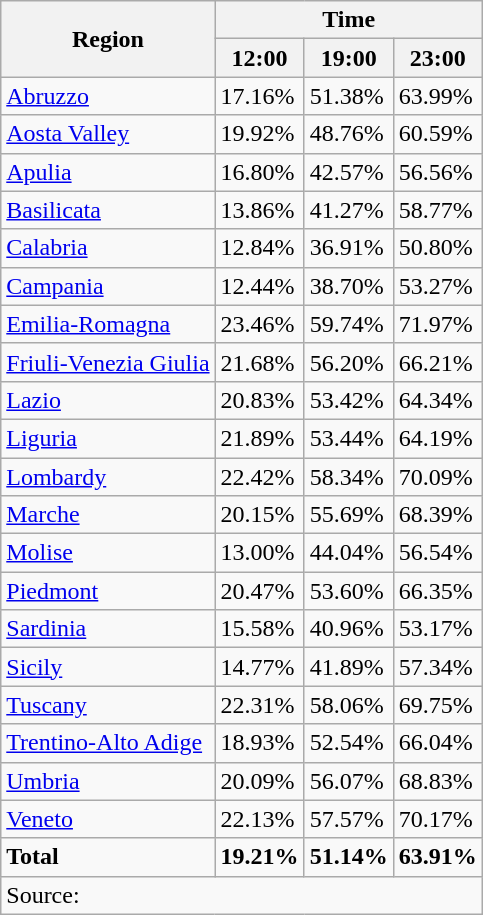<table class="wikitable sortable mw-collapsible mw-collapsed" style=text-align:left>
<tr>
<th rowspan=2>Region</th>
<th colspan=3>Time</th>
</tr>
<tr>
<th>12:00</th>
<th>19:00</th>
<th>23:00</th>
</tr>
<tr>
<td><a href='#'>Abruzzo</a></td>
<td>17.16%</td>
<td>51.38%</td>
<td>63.99%</td>
</tr>
<tr>
<td><a href='#'>Aosta Valley</a></td>
<td>19.92%</td>
<td>48.76%</td>
<td>60.59%</td>
</tr>
<tr>
<td><a href='#'>Apulia</a></td>
<td>16.80%</td>
<td>42.57%</td>
<td>56.56%</td>
</tr>
<tr>
<td><a href='#'>Basilicata</a></td>
<td>13.86%</td>
<td>41.27%</td>
<td>58.77%</td>
</tr>
<tr>
<td><a href='#'>Calabria</a></td>
<td>12.84%</td>
<td>36.91%</td>
<td>50.80%</td>
</tr>
<tr>
<td><a href='#'>Campania</a></td>
<td>12.44%</td>
<td>38.70%</td>
<td>53.27%</td>
</tr>
<tr>
<td><a href='#'>Emilia-Romagna</a></td>
<td>23.46%</td>
<td>59.74%</td>
<td>71.97%</td>
</tr>
<tr>
<td><a href='#'>Friuli-Venezia Giulia</a></td>
<td>21.68%</td>
<td>56.20%</td>
<td>66.21%</td>
</tr>
<tr>
<td><a href='#'>Lazio</a></td>
<td>20.83%</td>
<td>53.42%</td>
<td>64.34%</td>
</tr>
<tr>
<td><a href='#'>Liguria</a></td>
<td>21.89%</td>
<td>53.44%</td>
<td>64.19%</td>
</tr>
<tr>
<td><a href='#'>Lombardy</a></td>
<td>22.42%</td>
<td>58.34%</td>
<td>70.09%</td>
</tr>
<tr>
<td><a href='#'>Marche</a></td>
<td>20.15%</td>
<td>55.69%</td>
<td>68.39%</td>
</tr>
<tr>
<td><a href='#'>Molise</a></td>
<td>13.00%</td>
<td>44.04%</td>
<td>56.54%</td>
</tr>
<tr>
<td><a href='#'>Piedmont</a></td>
<td>20.47%</td>
<td>53.60%</td>
<td>66.35%</td>
</tr>
<tr>
<td><a href='#'>Sardinia</a></td>
<td>15.58%</td>
<td>40.96%</td>
<td>53.17%</td>
</tr>
<tr>
<td><a href='#'>Sicily</a></td>
<td>14.77%</td>
<td>41.89%</td>
<td>57.34%</td>
</tr>
<tr>
<td><a href='#'>Tuscany</a></td>
<td>22.31%</td>
<td>58.06%</td>
<td>69.75%</td>
</tr>
<tr>
<td><a href='#'>Trentino-Alto Adige</a></td>
<td>18.93%</td>
<td>52.54%</td>
<td>66.04%</td>
</tr>
<tr>
<td><a href='#'>Umbria</a></td>
<td>20.09%</td>
<td>56.07%</td>
<td>68.83%</td>
</tr>
<tr>
<td><a href='#'>Veneto</a></td>
<td>22.13%</td>
<td>57.57%</td>
<td>70.17%</td>
</tr>
<tr>
<td><strong>Total</strong></td>
<td><strong>19.21%</strong></td>
<td><strong>51.14%</strong></td>
<td><strong>63.91%</strong></td>
</tr>
<tr class="sortbottom">
<td colspan=4>Source:  </td>
</tr>
</table>
